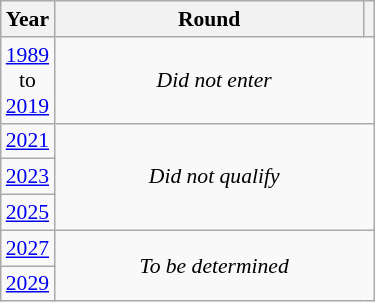<table class="wikitable" style="text-align: center; font-size:90%">
<tr>
<th>Year</th>
<th style="width:200px">Round</th>
<th></th>
</tr>
<tr>
<td><a href='#'>1989</a><br>to<br><a href='#'>2019</a></td>
<td colspan="2"><em>Did not enter</em></td>
</tr>
<tr>
<td><a href='#'>2021</a></td>
<td colspan="2" rowspan="3"><em>Did not qualify</em></td>
</tr>
<tr>
<td><a href='#'>2023</a></td>
</tr>
<tr>
<td><a href='#'>2025</a></td>
</tr>
<tr>
<td><a href='#'>2027</a></td>
<td colspan="2" rowspan="2"><em>To be determined</em></td>
</tr>
<tr>
<td><a href='#'>2029</a></td>
</tr>
</table>
